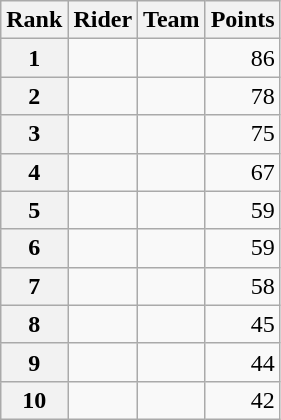<table class="wikitable">
<tr>
<th scope="col">Rank</th>
<th scope="col">Rider</th>
<th scope="col">Team</th>
<th scope="col">Points</th>
</tr>
<tr>
<th scope="row">1</th>
<td> </td>
<td></td>
<td style="text-align:right;">86</td>
</tr>
<tr>
<th scope="row">2</th>
<td>  </td>
<td></td>
<td style="text-align:right;">78</td>
</tr>
<tr>
<th scope="row">3</th>
<td></td>
<td></td>
<td style="text-align:right;">75</td>
</tr>
<tr>
<th scope="row">4</th>
<td></td>
<td></td>
<td style="text-align:right;">67</td>
</tr>
<tr>
<th scope="row">5</th>
<td></td>
<td></td>
<td style="text-align:right;">59</td>
</tr>
<tr>
<th scope="row">6</th>
<td></td>
<td></td>
<td style="text-align:right;">59</td>
</tr>
<tr>
<th scope="row">7</th>
<td> </td>
<td></td>
<td style="text-align:right;">58</td>
</tr>
<tr>
<th scope="row">8</th>
<td></td>
<td></td>
<td style="text-align:right;">45</td>
</tr>
<tr>
<th scope="row">9</th>
<td></td>
<td></td>
<td style="text-align:right;">44</td>
</tr>
<tr>
<th scope="row">10</th>
<td> </td>
<td></td>
<td style="text-align:right;">42</td>
</tr>
</table>
